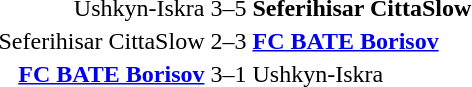<table>
<tr>
<td></td>
<th width=auto></th>
<td></td>
</tr>
<tr>
<td align=right>Ushkyn-Iskra </td>
<td align=center>3–5</td>
<td align=left> <strong>Seferihisar CittaSlow</strong></td>
</tr>
<tr>
<td align=right>Seferihisar CittaSlow </td>
<td align=center>2–3</td>
<td align=left> <strong><a href='#'>FC BATE Borisov</a></strong></td>
</tr>
<tr>
<td align=right><strong><a href='#'>FC BATE Borisov</a></strong> </td>
<td align=center>3–1</td>
<td align=left> Ushkyn-Iskra</td>
</tr>
</table>
